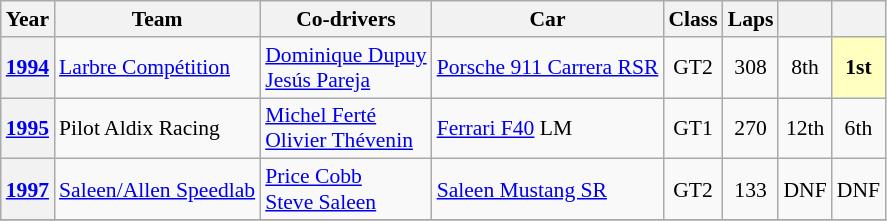<table class="wikitable" style="text-align:center; font-size:90%">
<tr>
<th>Year</th>
<th>Team</th>
<th>Co-drivers</th>
<th>Car</th>
<th>Class</th>
<th>Laps</th>
<th></th>
<th></th>
</tr>
<tr>
<th><a href='#'>1994</a></th>
<td align="left"> <a href='#'>Larbre Compétition</a></td>
<td align="left"> <a href='#'>Dominique Dupuy</a><br> <a href='#'>Jesús Pareja</a></td>
<td align="left"><a href='#'>Porsche 911 Carrera RSR</a></td>
<td>GT2</td>
<td>308</td>
<td>8th</td>
<td style="background:#FFFFBF;"><strong>1st</strong></td>
</tr>
<tr>
<th><a href='#'>1995</a></th>
<td align="left"> Pilot Aldix Racing</td>
<td align="left"> <a href='#'>Michel Ferté</a><br> <a href='#'>Olivier Thévenin</a></td>
<td align="left"><a href='#'>Ferrari F40</a> LM</td>
<td>GT1</td>
<td>270</td>
<td>12th</td>
<td>6th</td>
</tr>
<tr>
<th><a href='#'>1997</a></th>
<td align="left"> <a href='#'>Saleen/Allen Speedlab</a></td>
<td align="left"> <a href='#'>Price Cobb</a><br> <a href='#'>Steve Saleen</a></td>
<td align="left"><a href='#'>Saleen Mustang SR</a></td>
<td>GT2</td>
<td>133</td>
<td>DNF</td>
<td>DNF</td>
</tr>
<tr>
</tr>
</table>
